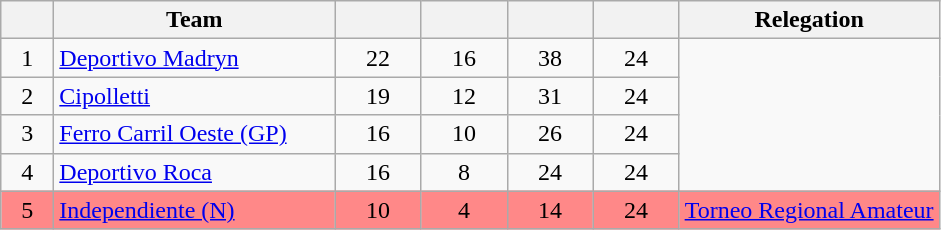<table class="wikitable" style="text-align: center;">
<tr>
<th width=28><br></th>
<th width=180>Team</th>
<th width=50></th>
<th width=50></th>
<th width=50></th>
<th width=50></th>
<th width=120>Relegation</th>
</tr>
<tr>
<td>1</td>
<td align="left"><a href='#'>Deportivo Madryn</a></td>
<td>22</td>
<td>16</td>
<td>38</td>
<td>24</td>
<td rowspan=4></td>
</tr>
<tr>
<td>2</td>
<td align="left"><a href='#'>Cipolletti</a></td>
<td>19</td>
<td>12</td>
<td>31</td>
<td>24</td>
</tr>
<tr>
<td>3</td>
<td align="left"><a href='#'>Ferro Carril Oeste (GP)</a></td>
<td>16</td>
<td>10</td>
<td>26</td>
<td>24</td>
</tr>
<tr>
<td>4</td>
<td align="left"><a href='#'>Deportivo Roca</a></td>
<td>16</td>
<td>8</td>
<td>24</td>
<td>24</td>
</tr>
<tr bgcolor=#FF8888>
<td>5</td>
<td align="left"><a href='#'>Independiente (N)</a></td>
<td>10</td>
<td>4</td>
<td>14</td>
<td>24</td>
<td><a href='#'>Torneo Regional Amateur</a></td>
</tr>
</table>
